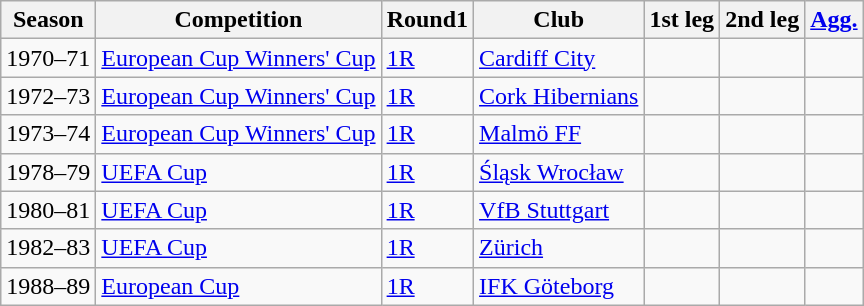<table class="wikitable sortable">
<tr>
<th>Season</th>
<th>Competition</th>
<th>Round1</th>
<th>Club</th>
<th>1st leg</th>
<th>2nd leg</th>
<th><a href='#'>Agg.</a></th>
</tr>
<tr>
<td>1970–71</td>
<td><a href='#'>European Cup Winners' Cup</a></td>
<td><a href='#'>1R</a></td>
<td> <a href='#'>Cardiff City</a></td>
<td></td>
<td></td>
<td></td>
</tr>
<tr>
<td>1972–73</td>
<td><a href='#'>European Cup Winners' Cup</a></td>
<td><a href='#'>1R</a></td>
<td> <a href='#'>Cork Hibernians</a></td>
<td></td>
<td></td>
<td></td>
</tr>
<tr>
<td>1973–74</td>
<td><a href='#'>European Cup Winners' Cup</a></td>
<td><a href='#'>1R</a></td>
<td> <a href='#'>Malmö FF</a></td>
<td></td>
<td></td>
<td></td>
</tr>
<tr>
<td>1978–79</td>
<td><a href='#'>UEFA Cup</a></td>
<td><a href='#'>1R</a></td>
<td> <a href='#'>Śląsk Wrocław</a></td>
<td></td>
<td></td>
<td></td>
</tr>
<tr>
<td>1980–81</td>
<td><a href='#'>UEFA Cup</a></td>
<td><a href='#'>1R</a></td>
<td> <a href='#'>VfB Stuttgart</a></td>
<td></td>
<td></td>
<td></td>
</tr>
<tr>
<td>1982–83</td>
<td><a href='#'>UEFA Cup</a></td>
<td><a href='#'>1R</a></td>
<td> <a href='#'>Zürich</a></td>
<td></td>
<td></td>
<td></td>
</tr>
<tr>
<td>1988–89</td>
<td><a href='#'>European Cup</a></td>
<td><a href='#'>1R</a></td>
<td> <a href='#'>IFK Göteborg</a></td>
<td></td>
<td></td>
<td></td>
</tr>
</table>
